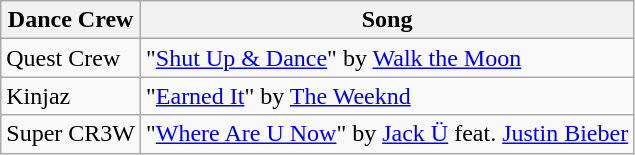<table class="wikitable">
<tr>
<th>Dance Crew</th>
<th>Song</th>
</tr>
<tr>
<td>Quest Crew</td>
<td>"<a href='#'>Shut Up & Dance</a>" by <a href='#'>Walk the Moon</a></td>
</tr>
<tr>
<td>Kinjaz</td>
<td>"<a href='#'>Earned It</a>" by <a href='#'>The Weeknd</a></td>
</tr>
<tr>
<td>Super CR3W</td>
<td>"<a href='#'>Where Are U Now</a>" by <a href='#'>Jack Ü</a> feat. <a href='#'>Justin Bieber</a></td>
</tr>
</table>
